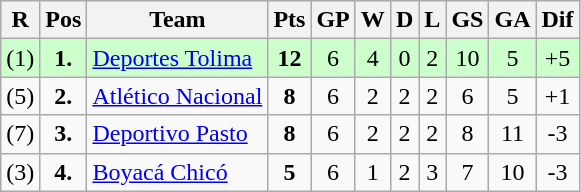<table class="wikitable sortable" style="text-align: center;">
<tr>
<th align="center">R</th>
<th align="center">Pos</th>
<th align="center">Team</th>
<th align="center">Pts</th>
<th align="center">GP</th>
<th align="center">W</th>
<th align="center">D</th>
<th align="center">L</th>
<th align="center">GS</th>
<th align="center">GA</th>
<th align="center">Dif</th>
</tr>
<tr style="background: #CCFFCC;">
<td>(1)</td>
<td><strong>1.</strong></td>
<td align="left"><a href='#'>Deportes Tolima</a></td>
<td><strong>12</strong></td>
<td>6</td>
<td>4</td>
<td>0</td>
<td>2</td>
<td>10</td>
<td>5</td>
<td>+5</td>
</tr>
<tr>
<td>(5)</td>
<td><strong>2.</strong></td>
<td align="left"><a href='#'>Atlético Nacional</a></td>
<td><strong>8</strong></td>
<td>6</td>
<td>2</td>
<td>2</td>
<td>2</td>
<td>6</td>
<td>5</td>
<td>+1</td>
</tr>
<tr>
<td>(7)</td>
<td><strong>3.</strong></td>
<td align="left"><a href='#'>Deportivo Pasto</a></td>
<td><strong>8</strong></td>
<td>6</td>
<td>2</td>
<td>2</td>
<td>2</td>
<td>8</td>
<td>11</td>
<td>-3</td>
</tr>
<tr>
<td>(3)</td>
<td><strong>4.</strong></td>
<td align="left"><a href='#'>Boyacá Chicó</a></td>
<td><strong>5</strong></td>
<td>6</td>
<td>1</td>
<td>2</td>
<td>3</td>
<td>7</td>
<td>10</td>
<td>-3</td>
</tr>
</table>
